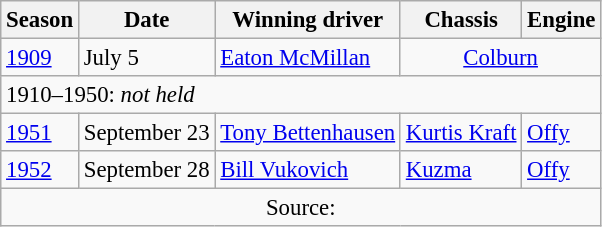<table class="wikitable" style="font-size: 95%;">
<tr>
<th>Season</th>
<th>Date</th>
<th>Winning driver</th>
<th>Chassis</th>
<th>Engine</th>
</tr>
<tr>
<td><a href='#'>1909</a></td>
<td>July 5</td>
<td> <a href='#'>Eaton McMillan</a></td>
<td colspan=2 align=center><a href='#'>Colburn</a></td>
</tr>
<tr>
<td colspan=5>1910–1950: <em>not held</em></td>
</tr>
<tr>
<td><a href='#'>1951</a></td>
<td>September 23</td>
<td> <a href='#'>Tony Bettenhausen</a></td>
<td><a href='#'>Kurtis Kraft</a></td>
<td><a href='#'>Offy</a></td>
</tr>
<tr>
<td><a href='#'>1952</a></td>
<td>September 28</td>
<td> <a href='#'>Bill Vukovich</a></td>
<td><a href='#'>Kuzma</a></td>
<td><a href='#'>Offy</a></td>
</tr>
<tr>
<td colspan=5 align=center>Source:</td>
</tr>
</table>
